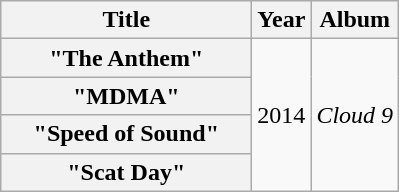<table class="wikitable plainrowheaders" style="text-align:center;">
<tr>
<th scope="col" style="width:10em;">Title</th>
<th scope="col">Year</th>
<th scope="col">Album</th>
</tr>
<tr>
<th scope="row">"The Anthem"</th>
<td rowspan=4>2014</td>
<td rowspan=4><em>Cloud 9</em></td>
</tr>
<tr>
<th scope="row">"MDMA"</th>
</tr>
<tr>
<th scope="row">"Speed of Sound"</th>
</tr>
<tr>
<th scope="row">"Scat Day"</th>
</tr>
</table>
